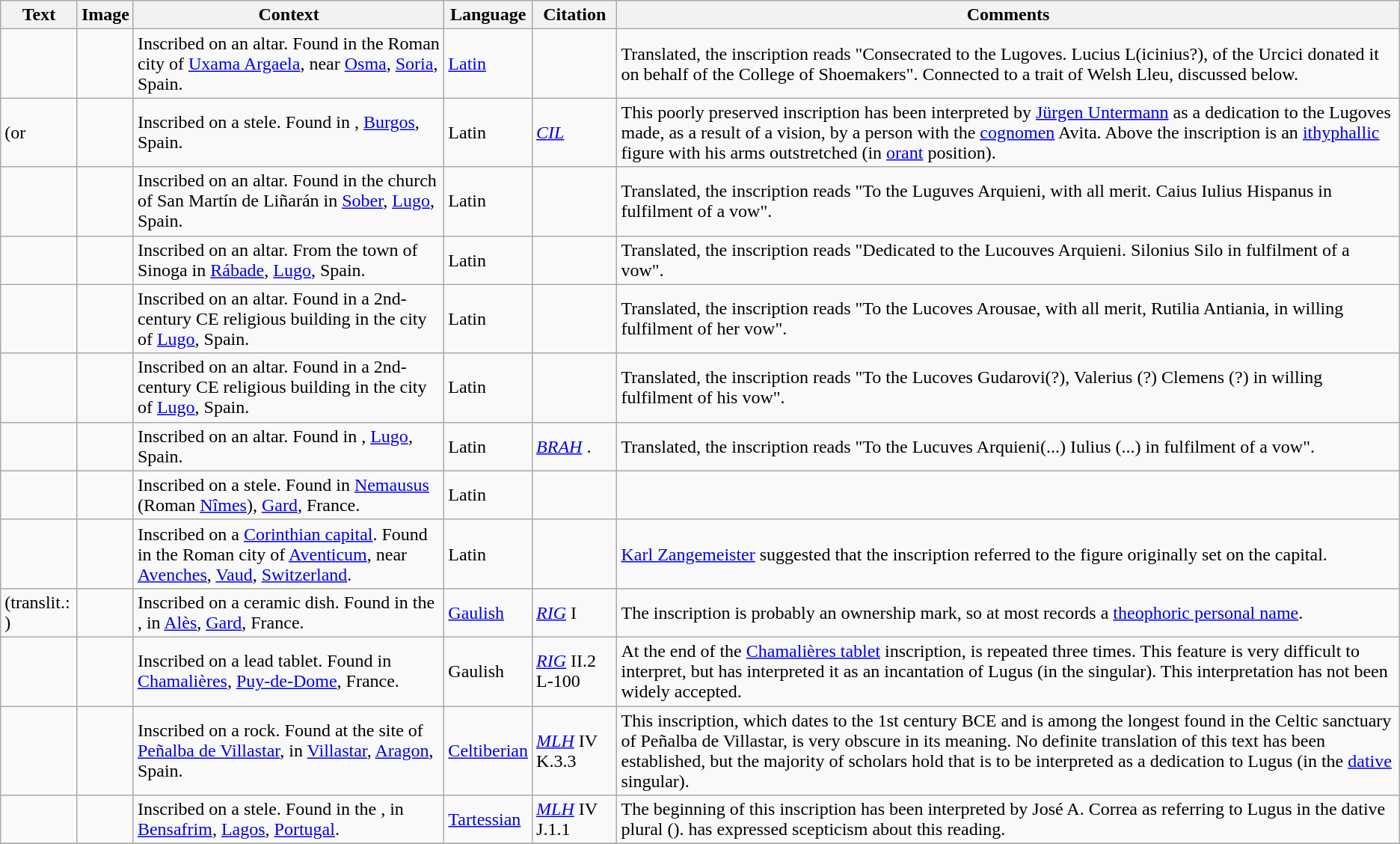<table class="wikitable sortable">
<tr>
<th>Text</th>
<th>Image</th>
<th>Context</th>
<th>Language</th>
<th>Citation</th>
<th>Comments</th>
</tr>
<tr>
<td></td>
<td></td>
<td>Inscribed on an altar. Found in the Roman city of <a href='#'>Uxama Argaela</a>, near <a href='#'>Osma</a>, <a href='#'>Soria</a>, Spain.</td>
<td><a href='#'>Latin</a></td>
<td></td>
<td>Translated, the inscription reads "Consecrated to the Lugoves. Lucius L(icinius?), of the Urcici donated it on behalf of the College of Shoemakers". Connected to a trait of Welsh Lleu, discussed below.</td>
</tr>
<tr>
<td>(or </td>
<td></td>
<td>Inscribed on a stele. Found in , <a href='#'>Burgos</a>, Spain.</td>
<td>Latin</td>
<td><em><a href='#'>CIL</a></em> </td>
<td>This poorly preserved  inscription has been interpreted by <a href='#'>Jürgen Untermann</a> as a dedication to the Lugoves made, as a result of a vision, by a person with the <a href='#'>cognomen</a> Avita. Above the inscription is an <a href='#'>ithyphallic</a> figure with his arms outstretched (in <a href='#'>orant</a> position).</td>
</tr>
<tr>
<td></td>
<td></td>
<td>Inscribed on an altar. Found in the church of San Martín de Liñarán in <a href='#'>Sober</a>, <a href='#'>Lugo</a>, Spain.</td>
<td>Latin</td>
<td> </td>
<td>Translated, the inscription reads "To the Luguves Arquieni, with all merit. Caius Iulius Hispanus in fulfilment of a vow".</td>
</tr>
<tr>
<td></td>
<td></td>
<td>Inscribed on an altar. From the town of Sinoga in <a href='#'>Rábade</a>, <a href='#'>Lugo</a>, Spain.</td>
<td>Latin</td>
<td> </td>
<td>Translated, the inscription reads "Dedicated to the Lucouves Arquieni. Silonius Silo in fulfilment of a vow".</td>
</tr>
<tr>
<td></td>
<td></td>
<td>Inscribed on an altar. Found in a 2nd-century CE religious building in the city of <a href='#'>Lugo</a>, Spain.</td>
<td>Latin</td>
<td></td>
<td>Translated, the inscription reads "To the Lucoves Arousae, with all merit, Rutilia Antiania, in willing fulfilment of her vow".</td>
</tr>
<tr>
<td></td>
<td></td>
<td>Inscribed on an altar. Found in a 2nd-century CE religious building in the city of <a href='#'>Lugo</a>, Spain.</td>
<td>Latin</td>
<td></td>
<td>Translated, the inscription reads "To the Lucoves Gudarovi(?), Valerius (?) Clemens (?) in willing fulfilment of his vow".</td>
</tr>
<tr>
<td></td>
<td></td>
<td>Inscribed on an altar. Found in , <a href='#'>Lugo</a>, Spain.</td>
<td>Latin</td>
<td><em><a href='#'>BRAH</a></em> .</td>
<td>Translated, the inscription reads "To the Lucuves Arquieni(...) Iulius (...) in fulfilment of a vow".</td>
</tr>
<tr>
<td></td>
<td></td>
<td>Inscribed on a stele. Found in <a href='#'>Nemausus</a> (Roman <a href='#'>Nîmes</a>), <a href='#'>Gard</a>, France.</td>
<td>Latin</td>
<td></td>
<td></td>
</tr>
<tr>
<td></td>
<td></td>
<td>Inscribed on a <a href='#'>Corinthian capital</a>. Found in the Roman city of <a href='#'>Aventicum</a>, near <a href='#'>Avenches</a>, <a href='#'>Vaud</a>, <a href='#'>Switzerland</a>.</td>
<td>Latin</td>
<td></td>
<td><a href='#'>Karl Zangemeister</a> suggested that the inscription referred to the figure originally set on the capital.</td>
</tr>
<tr>
<td> (translit.: )</td>
<td></td>
<td>Inscribed on a ceramic dish. Found in the , in <a href='#'>Alès</a>, <a href='#'>Gard</a>, France.</td>
<td><a href='#'>Gaulish</a></td>
<td><em><a href='#'>RIG</a></em> I </td>
<td>The inscription is probably an ownership mark, so at most records a <a href='#'>theophoric personal name</a>.</td>
</tr>
<tr>
<td></td>
<td></td>
<td>Inscribed on a lead tablet. Found in <a href='#'>Chamalières</a>, <a href='#'>Puy-de-Dome</a>, France.</td>
<td>Gaulish</td>
<td><em><a href='#'>RIG</a></em> II.2 L-100</td>
<td>At the end of the <a href='#'>Chamalières tablet</a> inscription,  is repeated three times. This feature is very difficult to interpret, but  has interpreted it as an incantation of Lugus (in the singular). This interpretation has not been widely accepted.</td>
</tr>
<tr>
<td></td>
<td></td>
<td>Inscribed on a rock. Found at the site of <a href='#'>Peñalba de Villastar</a>, in <a href='#'>Villastar</a>, <a href='#'>Aragon</a>, Spain.</td>
<td><a href='#'>Celtiberian</a></td>
<td><em><a href='#'>MLH</a></em> IV K.3.3</td>
<td>This inscription, which dates to the 1st century BCE and is among the longest found in the Celtic sanctuary of Peñalba de Villastar, is very obscure in its meaning. No definite translation of this text has been established, but the majority of scholars hold that  is to be interpreted as a dedication to Lugus (in the <a href='#'>dative</a> singular).</td>
</tr>
<tr>
<td></td>
<td></td>
<td>Inscribed on a stele. Found in the , in <a href='#'>Bensafrim</a>, <a href='#'>Lagos</a>, <a href='#'>Portugal</a>.</td>
<td><a href='#'>Tartessian</a></td>
<td><em><a href='#'>MLH</a></em> IV J.1.1</td>
<td>The beginning of this inscription has been interpreted by José A. Correa as referring to Lugus in the dative plural ().  has expressed scepticism about this reading.</td>
</tr>
<tr>
</tr>
</table>
